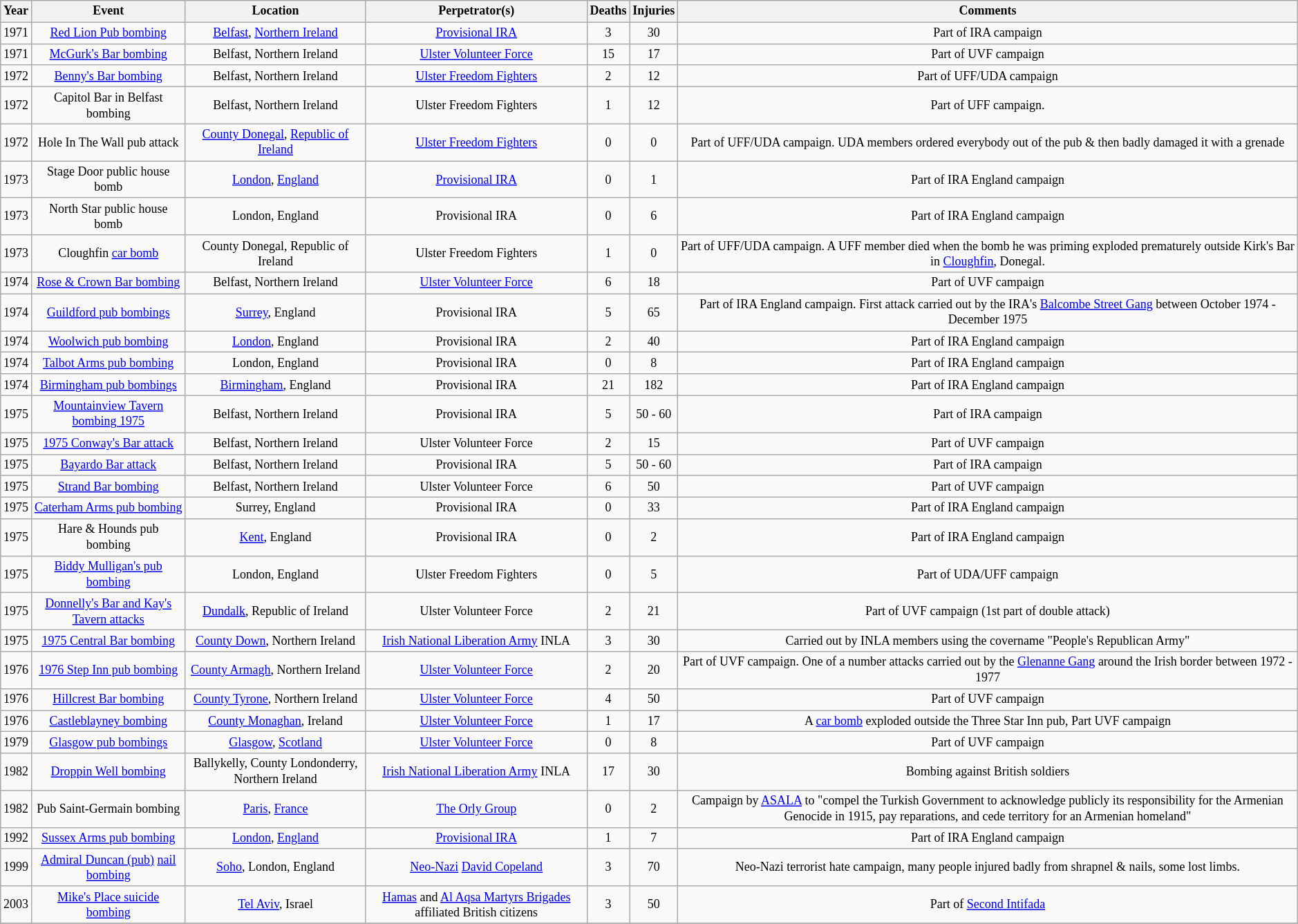<table class="wikitable" style="text-align:center;font-size:9pt;">
<tr>
<th rowspan="1">Year</th>
<th rowspan="1">Event</th>
<th rowspan="1">Location</th>
<th rowspan="1">Perpetrator(s)</th>
<th rowspan="1">Deaths</th>
<th rowspan="1">Injuries</th>
<th rowspan="1">Comments</th>
</tr>
<tr>
<td>1971</td>
<td><a href='#'>Red Lion Pub bombing</a></td>
<td><a href='#'>Belfast</a>, <a href='#'>Northern Ireland</a></td>
<td><a href='#'>Provisional IRA</a></td>
<td>3</td>
<td>30</td>
<td>Part of IRA campaign</td>
</tr>
<tr>
<td>1971</td>
<td><a href='#'>McGurk's Bar bombing</a></td>
<td>Belfast, Northern Ireland</td>
<td><a href='#'>Ulster Volunteer Force</a></td>
<td>15</td>
<td>17</td>
<td>Part of UVF campaign</td>
</tr>
<tr>
<td>1972</td>
<td><a href='#'>Benny's Bar bombing</a></td>
<td>Belfast, Northern Ireland</td>
<td><a href='#'>Ulster Freedom Fighters</a></td>
<td>2</td>
<td>12</td>
<td>Part of UFF/UDA campaign</td>
</tr>
<tr>
<td>1972</td>
<td>Capitol Bar in Belfast bombing</td>
<td>Belfast, Northern Ireland</td>
<td>Ulster Freedom Fighters</td>
<td>1</td>
<td>12</td>
<td>Part of UFF campaign.</td>
</tr>
<tr>
<td>1972</td>
<td>Hole In The Wall pub attack</td>
<td><a href='#'>County Donegal</a>, <a href='#'>Republic of Ireland</a></td>
<td><a href='#'>Ulster Freedom Fighters</a></td>
<td>0</td>
<td>0</td>
<td>Part of UFF/UDA campaign. UDA members ordered everybody out of the pub & then badly damaged it with a grenade</td>
</tr>
<tr>
<td>1973</td>
<td>Stage Door public house bomb</td>
<td><a href='#'>London</a>, <a href='#'>England</a></td>
<td><a href='#'>Provisional IRA</a></td>
<td>0</td>
<td>1</td>
<td>Part of IRA England campaign</td>
</tr>
<tr>
<td>1973</td>
<td>North Star public house bomb</td>
<td>London, England</td>
<td>Provisional IRA</td>
<td>0</td>
<td>6</td>
<td>Part of IRA England campaign</td>
</tr>
<tr>
<td>1973</td>
<td>Cloughfin <a href='#'>car bomb</a></td>
<td>County Donegal, Republic of Ireland</td>
<td>Ulster Freedom Fighters</td>
<td>1</td>
<td>0</td>
<td>Part of UFF/UDA campaign. A UFF member died when the bomb he was priming exploded prematurely outside Kirk's Bar in <a href='#'>Cloughfin</a>, Donegal.</td>
</tr>
<tr>
<td>1974</td>
<td><a href='#'>Rose & Crown Bar bombing</a></td>
<td>Belfast, Northern Ireland</td>
<td><a href='#'>Ulster Volunteer Force</a></td>
<td>6</td>
<td>18</td>
<td>Part of UVF campaign</td>
</tr>
<tr>
<td>1974</td>
<td><a href='#'>Guildford pub bombings</a></td>
<td><a href='#'>Surrey</a>, England</td>
<td>Provisional IRA</td>
<td>5</td>
<td>65</td>
<td>Part of IRA England campaign. First attack carried out by the IRA's <a href='#'>Balcombe Street Gang</a> between October 1974 - December 1975</td>
</tr>
<tr>
<td>1974</td>
<td><a href='#'>Woolwich pub bombing</a></td>
<td><a href='#'>London</a>, England</td>
<td>Provisional IRA</td>
<td>2</td>
<td>40</td>
<td>Part of IRA England campaign</td>
</tr>
<tr>
<td>1974</td>
<td><a href='#'>Talbot Arms pub bombing</a></td>
<td>London, England</td>
<td>Provisional IRA</td>
<td>0</td>
<td>8</td>
<td>Part of IRA England campaign</td>
</tr>
<tr>
<td>1974</td>
<td><a href='#'>Birmingham pub bombings</a></td>
<td><a href='#'>Birmingham</a>, England</td>
<td>Provisional IRA</td>
<td>21</td>
<td>182</td>
<td>Part of IRA England campaign</td>
</tr>
<tr>
<td>1975</td>
<td><a href='#'>Mountainview Tavern bombing 1975</a></td>
<td>Belfast, Northern Ireland</td>
<td>Provisional IRA</td>
<td>5</td>
<td>50 - 60</td>
<td>Part of IRA campaign</td>
</tr>
<tr>
<td>1975</td>
<td><a href='#'>1975 Conway's Bar attack</a></td>
<td>Belfast, Northern Ireland</td>
<td>Ulster Volunteer Force</td>
<td>2</td>
<td>15</td>
<td>Part of UVF campaign</td>
</tr>
<tr>
<td>1975</td>
<td><a href='#'>Bayardo Bar attack</a></td>
<td>Belfast, Northern Ireland</td>
<td>Provisional IRA</td>
<td>5</td>
<td>50 - 60</td>
<td>Part of IRA campaign</td>
</tr>
<tr>
<td>1975</td>
<td><a href='#'>Strand Bar bombing</a></td>
<td>Belfast, Northern Ireland</td>
<td>Ulster Volunteer Force</td>
<td>6</td>
<td>50</td>
<td>Part of UVF campaign</td>
</tr>
<tr>
<td>1975</td>
<td><a href='#'>Caterham Arms pub bombing</a></td>
<td>Surrey, England</td>
<td>Provisional IRA</td>
<td>0</td>
<td>33</td>
<td>Part of IRA England campaign</td>
</tr>
<tr>
<td>1975</td>
<td>Hare & Hounds pub bombing</td>
<td><a href='#'>Kent</a>, England</td>
<td>Provisional IRA</td>
<td>0</td>
<td>2</td>
<td>Part of IRA England campaign</td>
</tr>
<tr>
<td>1975</td>
<td><a href='#'>Biddy Mulligan's pub bombing</a></td>
<td>London, England</td>
<td>Ulster Freedom Fighters</td>
<td>0</td>
<td>5</td>
<td>Part of UDA/UFF campaign</td>
</tr>
<tr>
<td>1975</td>
<td><a href='#'>Donnelly's Bar and Kay's Tavern attacks</a></td>
<td><a href='#'>Dundalk</a>, Republic of Ireland</td>
<td>Ulster Volunteer Force</td>
<td>2</td>
<td>21</td>
<td>Part of UVF campaign (1st part of double attack)</td>
</tr>
<tr>
<td>1975</td>
<td><a href='#'>1975 Central Bar bombing</a></td>
<td><a href='#'>County Down</a>, Northern Ireland</td>
<td><a href='#'>Irish National Liberation Army</a> INLA</td>
<td>3</td>
<td>30</td>
<td>Carried out by INLA members using the covername "People's Republican Army"</td>
</tr>
<tr>
<td>1976</td>
<td><a href='#'>1976 Step Inn pub bombing</a></td>
<td><a href='#'>County Armagh</a>, Northern Ireland</td>
<td><a href='#'>Ulster Volunteer Force</a></td>
<td>2</td>
<td>20</td>
<td>Part of UVF campaign. One of a number attacks carried out by the <a href='#'>Glenanne Gang</a> around the Irish border between 1972 - 1977</td>
</tr>
<tr>
<td>1976</td>
<td><a href='#'>Hillcrest Bar bombing</a></td>
<td><a href='#'>County Tyrone</a>, Northern Ireland</td>
<td><a href='#'>Ulster Volunteer Force</a></td>
<td>4</td>
<td>50</td>
<td>Part of UVF campaign</td>
</tr>
<tr>
<td>1976</td>
<td><a href='#'>Castleblayney bombing</a></td>
<td><a href='#'>County Monaghan</a>, Ireland</td>
<td><a href='#'>Ulster Volunteer Force</a></td>
<td>1</td>
<td>17</td>
<td>A <a href='#'>car bomb</a> exploded outside the Three Star Inn pub, Part UVF campaign</td>
</tr>
<tr>
<td>1979</td>
<td><a href='#'>Glasgow pub bombings</a></td>
<td><a href='#'>Glasgow</a>, <a href='#'>Scotland</a></td>
<td><a href='#'>Ulster Volunteer Force</a></td>
<td>0</td>
<td>8</td>
<td>Part of UVF campaign</td>
</tr>
<tr>
<td>1982</td>
<td><a href='#'>Droppin Well bombing</a></td>
<td>Ballykelly, County Londonderry, Northern Ireland</td>
<td><a href='#'>Irish National Liberation Army</a> INLA</td>
<td>17</td>
<td>30</td>
<td>Bombing against British soldiers</td>
</tr>
<tr>
<td>1982</td>
<td>Pub Saint-Germain bombing</td>
<td><a href='#'>Paris</a>, <a href='#'>France</a></td>
<td><a href='#'>The Orly Group</a></td>
<td>0</td>
<td>2</td>
<td>Campaign by <a href='#'>ASALA</a> to "compel the Turkish Government to acknowledge publicly its responsibility for the Armenian Genocide in 1915, pay reparations, and cede territory for an Armenian homeland"</td>
</tr>
<tr>
<td>1992</td>
<td><a href='#'>Sussex Arms pub bombing</a></td>
<td><a href='#'>London</a>, <a href='#'>England</a></td>
<td><a href='#'>Provisional IRA</a></td>
<td>1</td>
<td>7</td>
<td>Part of IRA England campaign</td>
</tr>
<tr>
<td>1999</td>
<td><a href='#'>Admiral Duncan (pub)</a> <a href='#'>nail bombing</a></td>
<td><a href='#'>Soho</a>, London, England</td>
<td><a href='#'>Neo-Nazi</a> <a href='#'>David Copeland</a></td>
<td>3</td>
<td>70</td>
<td>Neo-Nazi terrorist hate campaign, many people injured badly from shrapnel & nails, some lost limbs.</td>
</tr>
<tr>
<td>2003</td>
<td><a href='#'>Mike's Place suicide bombing</a></td>
<td><a href='#'>Tel Aviv</a>, Israel</td>
<td><a href='#'>Hamas</a> and <a href='#'>Al Aqsa Martyrs Brigades</a> affiliated British citizens</td>
<td>3</td>
<td>50</td>
<td>Part of <a href='#'>Second Intifada</a></td>
</tr>
<tr>
</tr>
</table>
